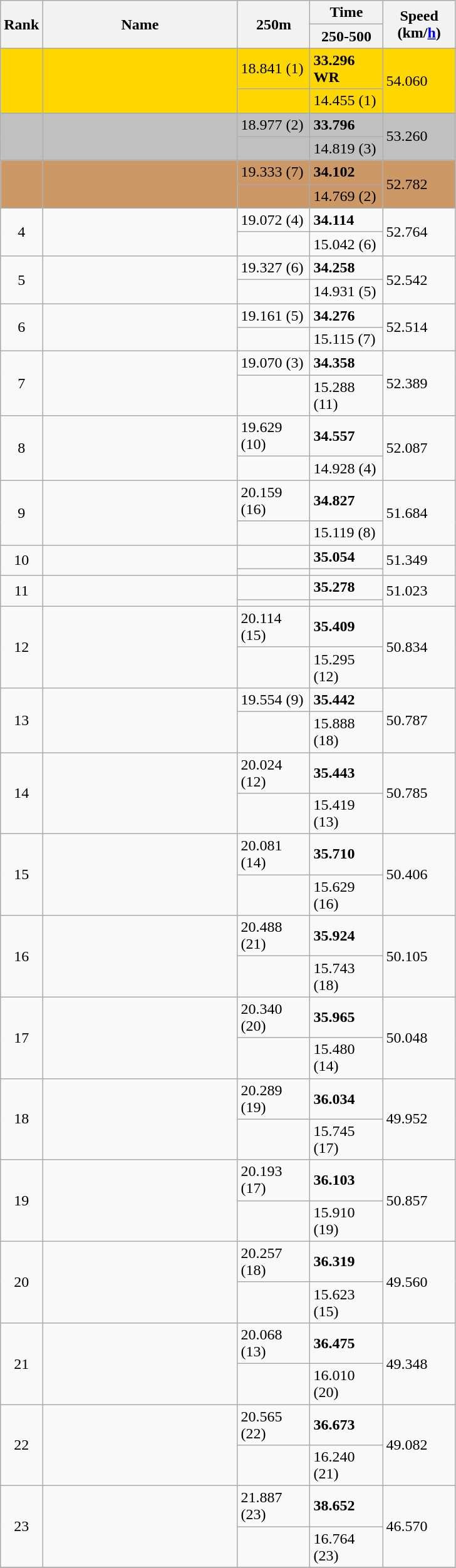<table class="wikitable">
<tr>
<th rowspan=2 width=20>Rank</th>
<th rowspan=2 width=200>Name</th>
<th rowspan=2 width=70>250m</th>
<th width=70>Time</th>
<th rowspan=2 width=70>Speed<br>(km/<a href='#'>h</a>)</th>
</tr>
<tr>
<th>250-500</th>
</tr>
<tr bgcolor=gold>
<td align=center rowspan=2></td>
<td rowspan=2></td>
<td>18.841 (1)</td>
<td><strong>33.296 WR</strong></td>
<td rowspan=2>54.060</td>
</tr>
<tr bgcolor=gold>
<td></td>
<td>14.455 (1)</td>
</tr>
<tr bgcolor=silver>
<td align=center rowspan=2></td>
<td rowspan=2></td>
<td>18.977 (2)</td>
<td><strong>33.796</strong></td>
<td rowspan=2>53.260</td>
</tr>
<tr bgcolor=silver>
<td></td>
<td>14.819 (3)</td>
</tr>
<tr bgcolor=cc9966>
<td align=center rowspan=2></td>
<td rowspan=2></td>
<td>19.333 (7)</td>
<td><strong>34.102</strong></td>
<td rowspan=2>52.782</td>
</tr>
<tr bgcolor=cc9966>
<td></td>
<td>14.769 (2)</td>
</tr>
<tr>
<td align=center rowspan=2>4</td>
<td rowspan=2></td>
<td>19.072 (4)</td>
<td><strong>34.114</strong></td>
<td rowspan=2>52.764</td>
</tr>
<tr>
<td></td>
<td>15.042 (6)</td>
</tr>
<tr>
<td align=center rowspan=2>5</td>
<td rowspan=2></td>
<td>19.327 (6)</td>
<td><strong>34.258</strong></td>
<td rowspan=2>52.542</td>
</tr>
<tr>
<td></td>
<td>14.931 (5)</td>
</tr>
<tr>
<td align=center rowspan=2>6</td>
<td rowspan=2></td>
<td>19.161 (5)</td>
<td><strong>34.276</strong></td>
<td rowspan=2>52.514</td>
</tr>
<tr>
<td></td>
<td>15.115 (7)</td>
</tr>
<tr>
<td align=center rowspan=2>7</td>
<td rowspan=2></td>
<td>19.070 (3)</td>
<td><strong>34.358</strong></td>
<td rowspan=2>52.389</td>
</tr>
<tr>
<td></td>
<td>15.288 (11)</td>
</tr>
<tr>
<td align=center rowspan=2>8</td>
<td rowspan=2></td>
<td>19.629 (10)</td>
<td><strong>34.557</strong></td>
<td rowspan=2>52.087</td>
</tr>
<tr>
<td></td>
<td>14.928 (4)</td>
</tr>
<tr>
<td align=center rowspan=2>9</td>
<td rowspan=2></td>
<td>20.159 (16)</td>
<td><strong>34.827</strong></td>
<td rowspan=2>51.684</td>
</tr>
<tr>
<td></td>
<td>15.119 (8)</td>
</tr>
<tr>
<td align=center rowspan=2>10</td>
<td rowspan=2></td>
<td></td>
<td><strong>35.054</strong></td>
<td rowspan=2>51.349</td>
</tr>
<tr>
<td></td>
<td></td>
</tr>
<tr>
<td align=center rowspan=2>11</td>
<td rowspan=2></td>
<td></td>
<td><strong>35.278</strong></td>
<td rowspan=2>51.023</td>
</tr>
<tr>
<td></td>
<td></td>
</tr>
<tr>
<td align=center rowspan=2>12</td>
<td rowspan=2></td>
<td>20.114 (15)</td>
<td><strong>35.409</strong></td>
<td rowspan=2>50.834</td>
</tr>
<tr>
<td></td>
<td>15.295 (12)</td>
</tr>
<tr>
<td align=center rowspan=2>13</td>
<td rowspan=2></td>
<td>19.554 (9)</td>
<td><strong>35.442</strong></td>
<td rowspan=2>50.787</td>
</tr>
<tr>
<td></td>
<td>15.888 (18)</td>
</tr>
<tr>
<td align=center rowspan=2>14</td>
<td rowspan=2></td>
<td>20.024 (12)</td>
<td><strong>35.443</strong></td>
<td rowspan=2>50.785</td>
</tr>
<tr>
<td></td>
<td>15.419 (13)</td>
</tr>
<tr>
<td align=center rowspan=2>15</td>
<td rowspan=2></td>
<td>20.081 (14)</td>
<td><strong>35.710</strong></td>
<td rowspan=2>50.406</td>
</tr>
<tr>
<td></td>
<td>15.629 (16)</td>
</tr>
<tr>
<td align=center rowspan=2>16</td>
<td rowspan=2></td>
<td>20.488 (21)</td>
<td><strong>35.924</strong></td>
<td rowspan=2>50.105</td>
</tr>
<tr>
<td></td>
<td>15.743 (18)</td>
</tr>
<tr>
<td align=center rowspan=2>17</td>
<td rowspan=2></td>
<td>20.340 (20)</td>
<td><strong>35.965</strong></td>
<td rowspan=2>50.048</td>
</tr>
<tr>
<td></td>
<td>15.480 (14)</td>
</tr>
<tr>
<td align=center rowspan=2>18</td>
<td rowspan=2></td>
<td>20.289 (19)</td>
<td><strong>36.034</strong></td>
<td rowspan=2>49.952</td>
</tr>
<tr>
<td></td>
<td>15.745 (17)</td>
</tr>
<tr>
<td align=center rowspan=2>19</td>
<td rowspan=2></td>
<td>20.193 (17)</td>
<td><strong>36.103</strong></td>
<td rowspan=2>50.857</td>
</tr>
<tr>
<td></td>
<td>15.910 (19)</td>
</tr>
<tr>
<td align=center rowspan=2>20</td>
<td rowspan=2></td>
<td>20.257 (18)</td>
<td><strong>36.319</strong></td>
<td rowspan=2>49.560</td>
</tr>
<tr>
<td></td>
<td>15.623 (15)</td>
</tr>
<tr>
<td align=center rowspan=2>21</td>
<td rowspan=2></td>
<td>20.068 (13)</td>
<td><strong>36.475</strong></td>
<td rowspan=2>49.348</td>
</tr>
<tr>
<td></td>
<td>16.010 (20)</td>
</tr>
<tr>
<td align=center rowspan=2>22</td>
<td rowspan=2></td>
<td>20.565 (22)</td>
<td><strong>36.673</strong></td>
<td rowspan=2>49.082</td>
</tr>
<tr>
<td></td>
<td>16.240 (21)</td>
</tr>
<tr>
<td align=center rowspan=2>23</td>
<td rowspan=2></td>
<td>21.887 (23)</td>
<td><strong>38.652</strong></td>
<td rowspan=2>46.570</td>
</tr>
<tr>
<td></td>
<td>16.764 (23)</td>
</tr>
<tr>
</tr>
</table>
